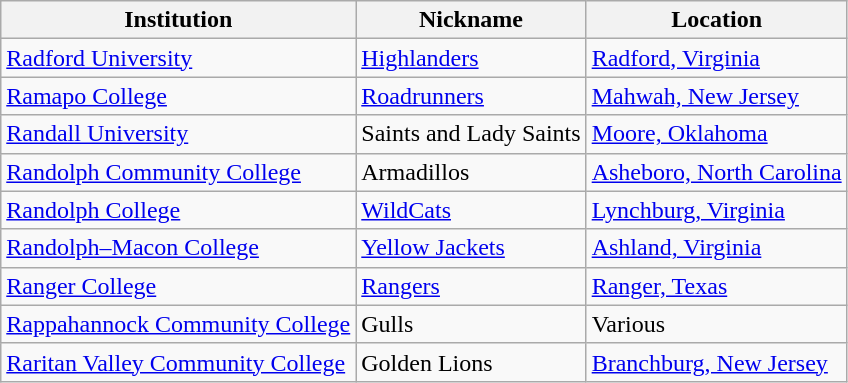<table class="wikitable">
<tr>
<th>Institution</th>
<th>Nickname</th>
<th>Location</th>
</tr>
<tr>
<td><a href='#'>Radford University</a></td>
<td><a href='#'>Highlanders</a></td>
<td><a href='#'>Radford, Virginia</a></td>
</tr>
<tr>
<td><a href='#'>Ramapo College</a></td>
<td><a href='#'>Roadrunners</a></td>
<td><a href='#'>Mahwah, New Jersey</a></td>
</tr>
<tr>
<td><a href='#'>Randall University</a></td>
<td>Saints and Lady Saints</td>
<td><a href='#'>Moore, Oklahoma</a></td>
</tr>
<tr>
<td><a href='#'>Randolph Community College</a></td>
<td>Armadillos</td>
<td><a href='#'>Asheboro, North Carolina</a></td>
</tr>
<tr>
<td><a href='#'>Randolph College</a></td>
<td><a href='#'>WildCats</a> </td>
<td><a href='#'>Lynchburg, Virginia</a></td>
</tr>
<tr>
<td><a href='#'>Randolph–Macon College</a></td>
<td><a href='#'>Yellow Jackets</a></td>
<td><a href='#'>Ashland, Virginia</a></td>
</tr>
<tr>
<td><a href='#'>Ranger College</a></td>
<td><a href='#'>Rangers</a></td>
<td><a href='#'>Ranger, Texas</a></td>
</tr>
<tr>
<td><a href='#'>Rappahannock Community College</a></td>
<td>Gulls</td>
<td>Various</td>
</tr>
<tr>
<td><a href='#'>Raritan Valley Community College</a></td>
<td>Golden Lions</td>
<td><a href='#'>Branchburg, New Jersey</a></td>
</tr>
</table>
